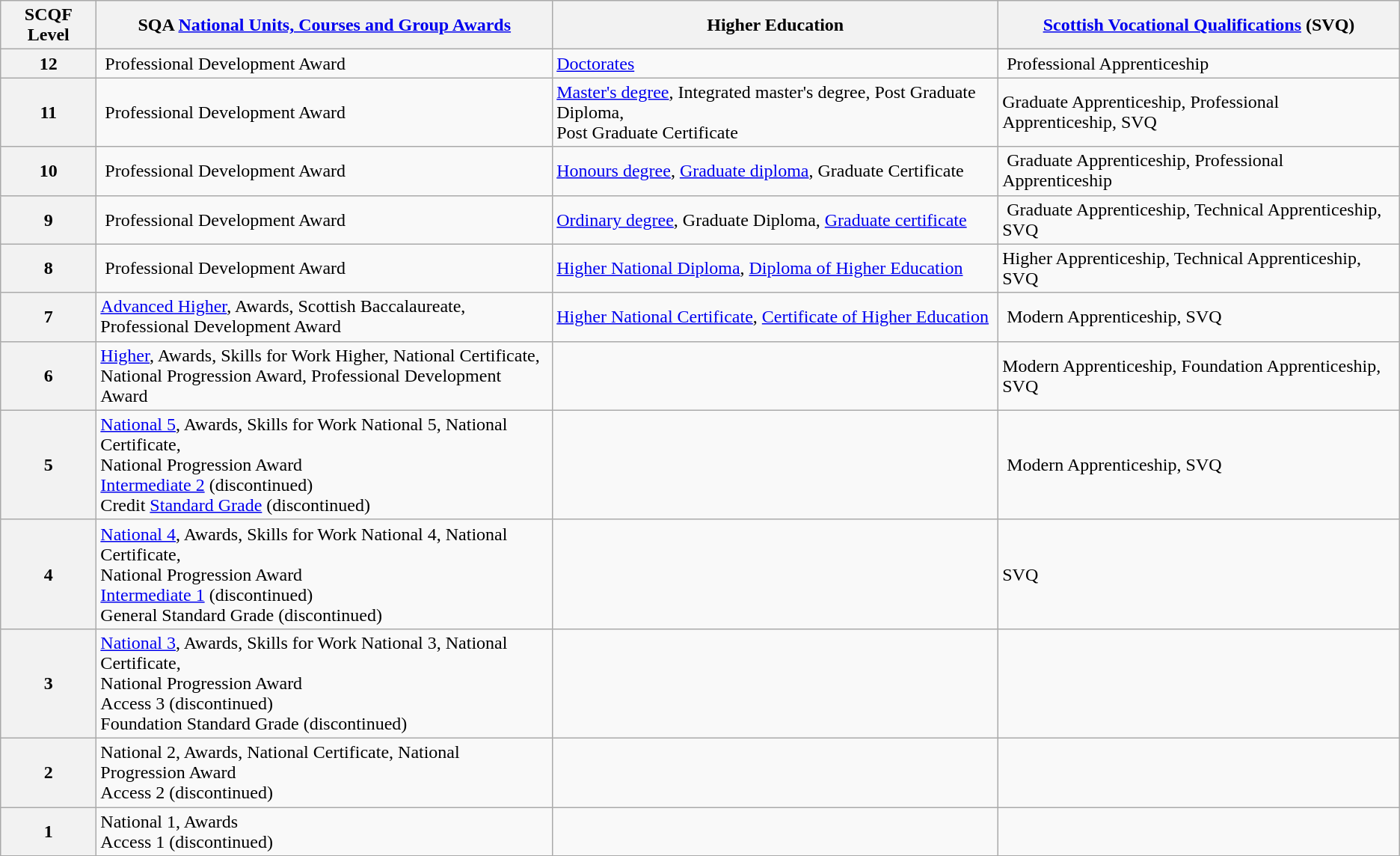<table class="wikitable">
<tr>
<th>SCQF Level</th>
<th>SQA <a href='#'>National Units, Courses and Group Awards</a></th>
<th>Higher Education</th>
<th><a href='#'>Scottish Vocational Qualifications</a> (SVQ)</th>
</tr>
<tr>
<th>12</th>
<td> Professional Development Award</td>
<td><a href='#'>Doctorates</a></td>
<td> Professional Apprenticeship</td>
</tr>
<tr>
<th>11</th>
<td> Professional Development Award</td>
<td><a href='#'>Master's degree</a>, Integrated master's degree, Post Graduate Diploma,<br>Post Graduate Certificate</td>
<td>Graduate Apprenticeship, Professional Apprenticeship, SVQ</td>
</tr>
<tr>
<th>10</th>
<td> Professional Development Award</td>
<td><a href='#'>Honours degree</a>, <a href='#'>Graduate diploma</a>, Graduate Certificate</td>
<td> Graduate Apprenticeship, Professional Apprenticeship</td>
</tr>
<tr>
<th>9</th>
<td> Professional Development Award</td>
<td><a href='#'>Ordinary degree</a>, Graduate Diploma, <a href='#'>Graduate certificate</a></td>
<td> Graduate Apprenticeship, Technical Apprenticeship, SVQ</td>
</tr>
<tr>
<th>8</th>
<td> Professional Development Award</td>
<td><a href='#'>Higher National Diploma</a>, <a href='#'>Diploma of Higher Education</a></td>
<td>Higher Apprenticeship, Technical Apprenticeship, SVQ</td>
</tr>
<tr>
<th>7</th>
<td><a href='#'>Advanced Higher</a>, Awards, Scottish Baccalaureate,<br>Professional Development Award</td>
<td><a href='#'>Higher National Certificate</a>, <a href='#'>Certificate of Higher Education</a></td>
<td> Modern Apprenticeship, SVQ</td>
</tr>
<tr>
<th>6</th>
<td><a href='#'>Higher</a>, Awards, Skills for Work Higher, National Certificate,<br>National Progression Award, Professional Development Award</td>
<td> </td>
<td>Modern Apprenticeship, Foundation Apprenticeship, SVQ</td>
</tr>
<tr>
<th>5</th>
<td><a href='#'>National 5</a>, Awards, Skills for Work National 5, National Certificate,<br>National Progression Award<br><a href='#'>Intermediate 2</a> (discontinued) <br>Credit <a href='#'>Standard Grade</a> (discontinued)</td>
<td> </td>
<td> Modern Apprenticeship, SVQ</td>
</tr>
<tr>
<th>4</th>
<td><a href='#'>National 4</a>, Awards, Skills for Work National 4, National Certificate,<br>National Progression Award<br><a href='#'>Intermediate 1</a> (discontinued) <br>General Standard Grade (discontinued)</td>
<td> </td>
<td>SVQ</td>
</tr>
<tr>
<th>3</th>
<td><a href='#'>National 3</a>, Awards, Skills for Work National 3, National Certificate,<br>National Progression Award<br>Access 3 (discontinued) <br>Foundation Standard Grade (discontinued)</td>
<td> </td>
<td></td>
</tr>
<tr>
<th>2</th>
<td>National 2, Awards, National Certificate, National Progression Award<br>Access 2 (discontinued)</td>
<td> </td>
<td> </td>
</tr>
<tr>
<th>1</th>
<td>National 1, Awards<br>Access 1 (discontinued)</td>
<td> </td>
<td> </td>
</tr>
</table>
